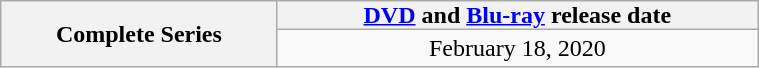<table class="wikitable plainrowheaders" style="width:40%; text-align:center;">
<tr>
<th scope="col" colspan="1" rowspan="2" style="padding:0 8px;">Complete Series</th>
<th scope="col" style="padding:0 8px;" colspan="1"><a href='#'>DVD</a> and <a href='#'>Blu-ray</a> release date</th>
</tr>
<tr>
<td>February 18, 2020</td>
</tr>
</table>
